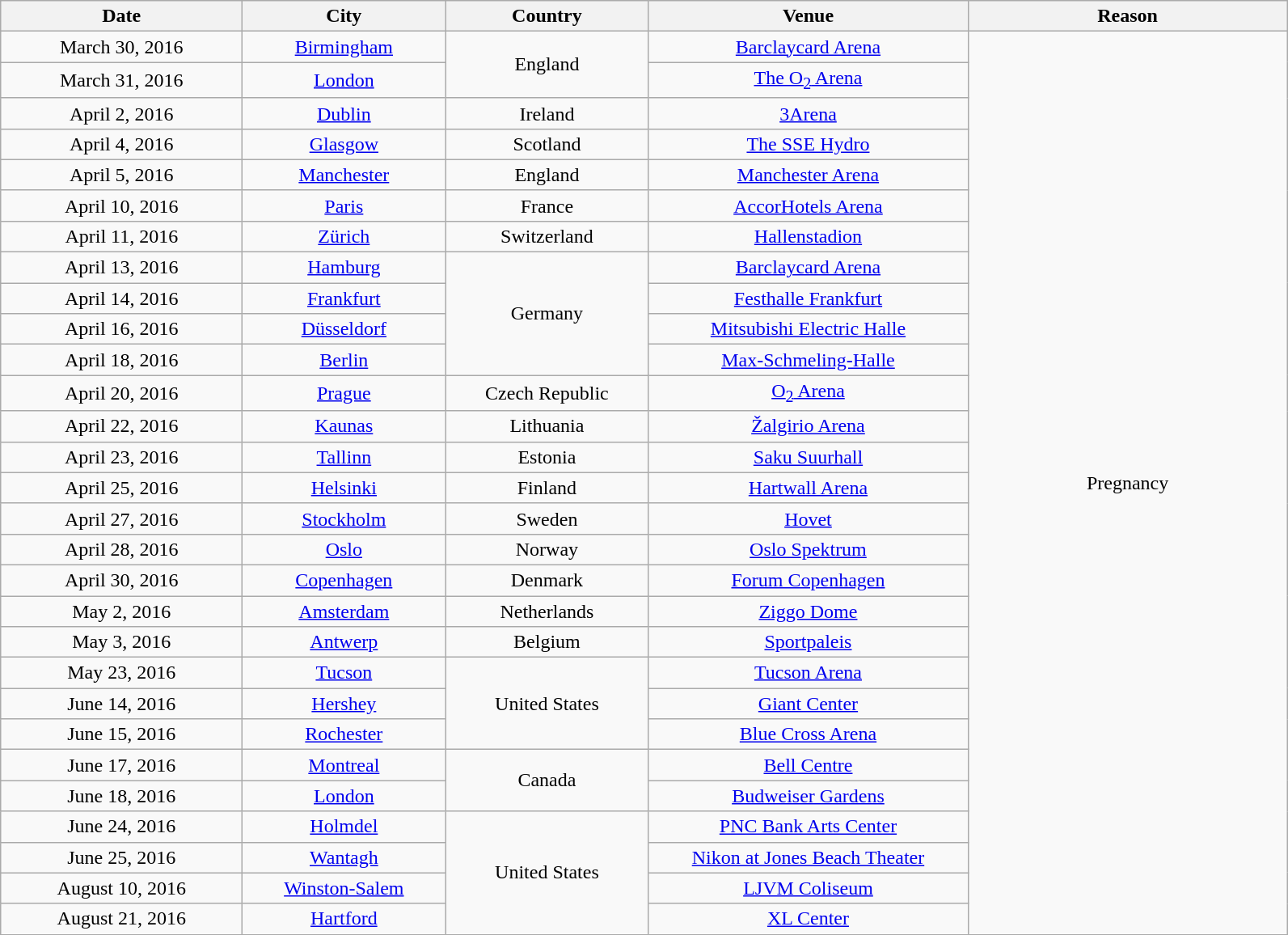<table class="wikitable" style="text-align:center;">
<tr>
<th scope="col" style="width:12em;">Date</th>
<th scope="col" style="width:10em;">City</th>
<th scope="col" style="width:10em;">Country</th>
<th scope="col" style="width:16em;">Venue</th>
<th scope="col" style="width:16em;">Reason</th>
</tr>
<tr>
<td>March 30, 2016</td>
<td><a href='#'>Birmingham</a></td>
<td rowspan="2">England</td>
<td><a href='#'>Barclaycard Arena</a></td>
<td rowspan="29">Pregnancy</td>
</tr>
<tr>
<td>March 31, 2016</td>
<td><a href='#'>London</a></td>
<td><a href='#'>The O<sub>2</sub> Arena</a></td>
</tr>
<tr>
<td>April 2, 2016</td>
<td><a href='#'>Dublin</a></td>
<td>Ireland</td>
<td><a href='#'>3Arena</a></td>
</tr>
<tr>
<td>April 4, 2016</td>
<td><a href='#'>Glasgow</a></td>
<td>Scotland</td>
<td><a href='#'>The SSE Hydro</a></td>
</tr>
<tr>
<td>April 5, 2016</td>
<td><a href='#'>Manchester</a></td>
<td>England</td>
<td><a href='#'>Manchester Arena</a></td>
</tr>
<tr>
<td>April 10, 2016</td>
<td><a href='#'>Paris</a></td>
<td>France</td>
<td><a href='#'>AccorHotels Arena</a></td>
</tr>
<tr>
<td>April 11, 2016</td>
<td><a href='#'>Zürich</a></td>
<td>Switzerland</td>
<td><a href='#'>Hallenstadion</a></td>
</tr>
<tr>
<td>April 13, 2016</td>
<td><a href='#'>Hamburg</a></td>
<td rowspan="4">Germany</td>
<td><a href='#'>Barclaycard Arena</a></td>
</tr>
<tr>
<td>April 14, 2016</td>
<td><a href='#'>Frankfurt</a></td>
<td><a href='#'>Festhalle Frankfurt</a></td>
</tr>
<tr>
<td>April 16, 2016</td>
<td><a href='#'>Düsseldorf</a></td>
<td><a href='#'>Mitsubishi Electric Halle</a></td>
</tr>
<tr>
<td>April 18, 2016</td>
<td><a href='#'>Berlin</a></td>
<td><a href='#'>Max-Schmeling-Halle</a></td>
</tr>
<tr>
<td>April 20, 2016</td>
<td><a href='#'>Prague</a></td>
<td>Czech Republic</td>
<td><a href='#'>O<sub>2</sub> Arena</a></td>
</tr>
<tr>
<td>April 22, 2016</td>
<td><a href='#'>Kaunas</a></td>
<td>Lithuania</td>
<td><a href='#'>Žalgirio Arena</a></td>
</tr>
<tr>
<td>April 23, 2016</td>
<td><a href='#'>Tallinn</a></td>
<td>Estonia</td>
<td><a href='#'>Saku Suurhall</a></td>
</tr>
<tr>
<td>April 25, 2016</td>
<td><a href='#'>Helsinki</a></td>
<td>Finland</td>
<td><a href='#'>Hartwall Arena</a></td>
</tr>
<tr>
<td>April 27, 2016</td>
<td><a href='#'>Stockholm</a></td>
<td>Sweden</td>
<td><a href='#'>Hovet</a></td>
</tr>
<tr>
<td>April 28, 2016</td>
<td><a href='#'>Oslo</a></td>
<td>Norway</td>
<td><a href='#'>Oslo Spektrum</a></td>
</tr>
<tr>
<td>April 30, 2016</td>
<td><a href='#'>Copenhagen</a></td>
<td>Denmark</td>
<td><a href='#'>Forum Copenhagen</a></td>
</tr>
<tr>
<td>May 2, 2016</td>
<td><a href='#'>Amsterdam</a></td>
<td>Netherlands</td>
<td><a href='#'>Ziggo Dome</a></td>
</tr>
<tr>
<td>May 3, 2016</td>
<td><a href='#'>Antwerp</a></td>
<td>Belgium</td>
<td><a href='#'>Sportpaleis</a></td>
</tr>
<tr>
<td>May 23, 2016</td>
<td><a href='#'>Tucson</a></td>
<td rowspan="3">United States</td>
<td><a href='#'>Tucson Arena</a></td>
</tr>
<tr>
<td>June 14, 2016</td>
<td><a href='#'>Hershey</a></td>
<td><a href='#'>Giant Center</a></td>
</tr>
<tr>
<td>June 15, 2016</td>
<td><a href='#'>Rochester</a></td>
<td><a href='#'>Blue Cross Arena</a></td>
</tr>
<tr>
<td>June 17, 2016</td>
<td><a href='#'>Montreal</a></td>
<td rowspan="2">Canada</td>
<td><a href='#'>Bell Centre</a></td>
</tr>
<tr>
<td>June 18, 2016</td>
<td><a href='#'>London</a></td>
<td><a href='#'>Budweiser Gardens</a></td>
</tr>
<tr>
<td>June 24, 2016</td>
<td><a href='#'>Holmdel</a></td>
<td rowspan="4">United States</td>
<td><a href='#'>PNC Bank Arts Center</a></td>
</tr>
<tr>
<td>June 25, 2016</td>
<td><a href='#'>Wantagh</a></td>
<td><a href='#'>Nikon at Jones Beach Theater</a></td>
</tr>
<tr>
<td>August 10, 2016</td>
<td><a href='#'>Winston-Salem</a></td>
<td><a href='#'>LJVM Coliseum</a></td>
</tr>
<tr>
<td>August 21, 2016</td>
<td><a href='#'>Hartford</a></td>
<td><a href='#'>XL Center</a></td>
</tr>
<tr>
</tr>
</table>
